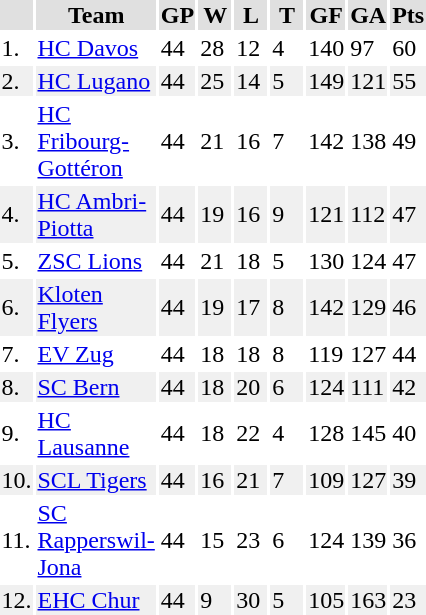<table>
<tr>
<th colspan=2></th>
</tr>
<tr bgcolor="#e0e0e0">
<th width=10></th>
<th width=70>Team</th>
<th width=20>GP</th>
<th width=20>W</th>
<th width=20>L</th>
<th width=20>T</th>
<th width=20>GF</th>
<th width=20>GA</th>
<th width=20>Pts</th>
</tr>
<tr>
<td>1.</td>
<td><a href='#'>HC Davos</a></td>
<td>44</td>
<td>28</td>
<td>12</td>
<td>4</td>
<td>140</td>
<td>97</td>
<td>60</td>
</tr>
<tr bgcolor="#f0f0f0">
<td>2.</td>
<td><a href='#'>HC Lugano</a></td>
<td>44</td>
<td>25</td>
<td>14</td>
<td>5</td>
<td>149</td>
<td>121</td>
<td>55</td>
</tr>
<tr>
<td>3.</td>
<td><a href='#'>HC Fribourg-Gottéron</a></td>
<td>44</td>
<td>21</td>
<td>16</td>
<td>7</td>
<td>142</td>
<td>138</td>
<td>49</td>
</tr>
<tr bgcolor="#f0f0f0">
<td>4.</td>
<td><a href='#'>HC Ambri-Piotta</a></td>
<td>44</td>
<td>19</td>
<td>16</td>
<td>9</td>
<td>121</td>
<td>112</td>
<td>47</td>
</tr>
<tr>
<td>5.</td>
<td><a href='#'>ZSC Lions</a></td>
<td>44</td>
<td>21</td>
<td>18</td>
<td>5</td>
<td>130</td>
<td>124</td>
<td>47</td>
</tr>
<tr bgcolor="#f0f0f0">
<td>6.</td>
<td><a href='#'>Kloten Flyers</a></td>
<td>44</td>
<td>19</td>
<td>17</td>
<td>8</td>
<td>142</td>
<td>129</td>
<td>46</td>
</tr>
<tr>
<td>7.</td>
<td><a href='#'>EV Zug</a></td>
<td>44</td>
<td>18</td>
<td>18</td>
<td>8</td>
<td>119</td>
<td>127</td>
<td>44</td>
</tr>
<tr bgcolor="#f0f0f0">
<td>8.</td>
<td><a href='#'>SC Bern</a></td>
<td>44</td>
<td>18</td>
<td>20</td>
<td>6</td>
<td>124</td>
<td>111</td>
<td>42</td>
</tr>
<tr>
<td>9.</td>
<td><a href='#'>HC Lausanne</a></td>
<td>44</td>
<td>18</td>
<td>22</td>
<td>4</td>
<td>128</td>
<td>145</td>
<td>40</td>
</tr>
<tr bgcolor="#f0f0f0">
<td>10.</td>
<td><a href='#'>SCL Tigers</a></td>
<td>44</td>
<td>16</td>
<td>21</td>
<td>7</td>
<td>109</td>
<td>127</td>
<td>39</td>
</tr>
<tr>
<td>11.</td>
<td><a href='#'>SC Rapperswil-Jona</a></td>
<td>44</td>
<td>15</td>
<td>23</td>
<td>6</td>
<td>124</td>
<td>139</td>
<td>36</td>
</tr>
<tr bgcolor="#f0f0f0">
<td>12.</td>
<td><a href='#'>EHC Chur</a></td>
<td>44</td>
<td>9</td>
<td>30</td>
<td>5</td>
<td>105</td>
<td>163</td>
<td>23</td>
</tr>
</table>
